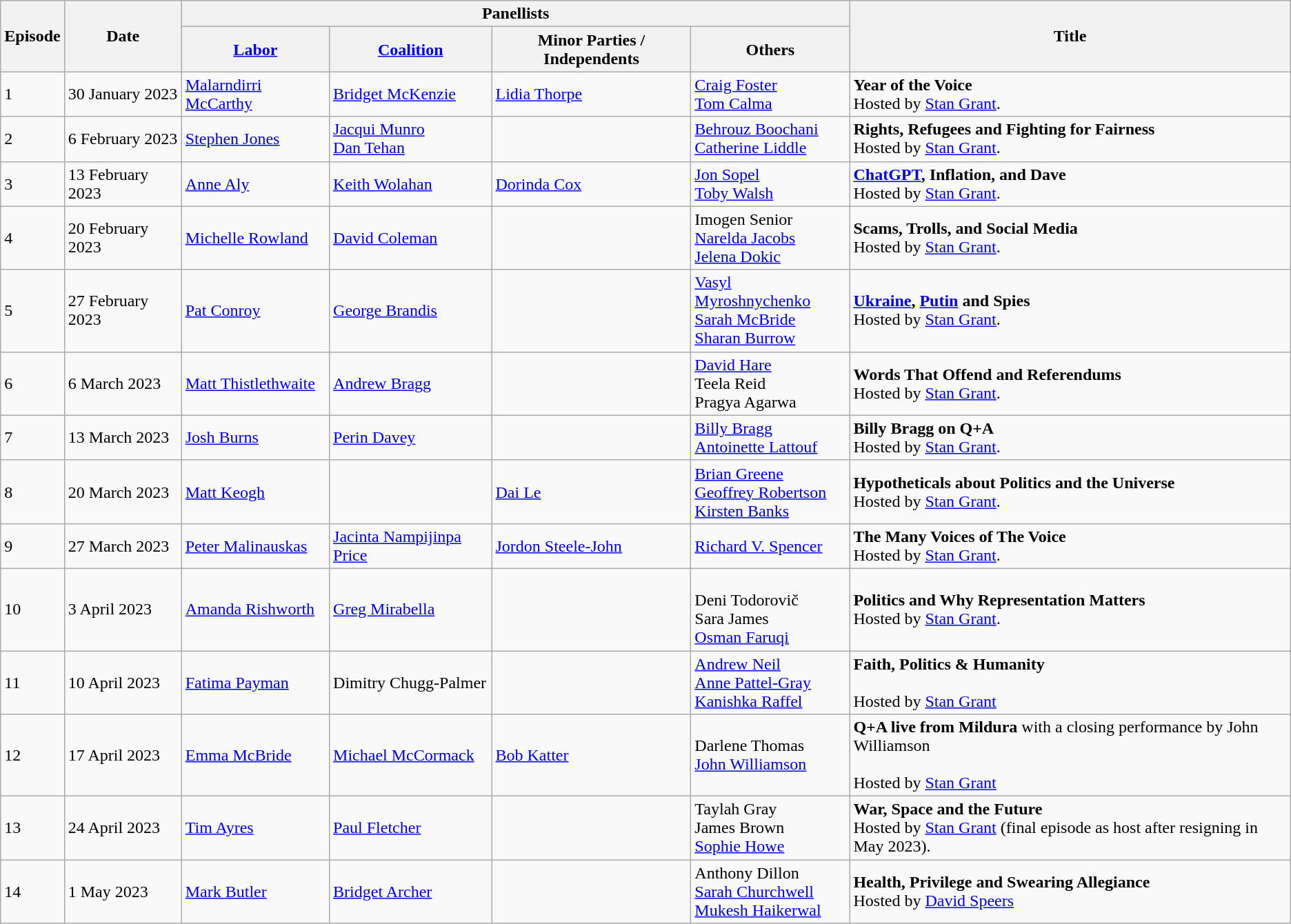<table class="wikitable">
<tr>
<th rowspan="2">Episode</th>
<th rowspan="2">Date</th>
<th colspan="4">Panellists</th>
<th rowspan="2">Title</th>
</tr>
<tr>
<th><a href='#'>Labor</a></th>
<th><a href='#'>Coalition</a></th>
<th>Minor Parties / Independents</th>
<th>Others</th>
</tr>
<tr>
<td>1</td>
<td>30 January 2023</td>
<td><a href='#'>Malarndirri McCarthy</a></td>
<td><a href='#'>Bridget McKenzie</a></td>
<td><a href='#'>Lidia Thorpe</a></td>
<td><a href='#'>Craig Foster</a><br><a href='#'>Tom Calma</a></td>
<td><strong>Year of the Voice</strong> <br>Hosted by <a href='#'>Stan Grant</a>.</td>
</tr>
<tr>
<td>2</td>
<td>6 February 2023</td>
<td><a href='#'>Stephen Jones</a></td>
<td><a href='#'>Jacqui Munro</a><br><a href='#'>Dan Tehan</a></td>
<td></td>
<td><a href='#'>Behrouz Boochani</a><br><a href='#'>Catherine Liddle</a></td>
<td><strong>Rights, Refugees and Fighting for Fairness</strong><br>Hosted by <a href='#'>Stan Grant</a>.</td>
</tr>
<tr>
<td>3</td>
<td>13 February 2023</td>
<td><a href='#'>Anne Aly</a></td>
<td><a href='#'>Keith Wolahan</a></td>
<td><a href='#'>Dorinda Cox</a></td>
<td><a href='#'>Jon Sopel</a><br><a href='#'>Toby Walsh</a></td>
<td><strong><a href='#'>ChatGPT</a>, Inflation, and Dave</strong><br>Hosted by <a href='#'>Stan Grant</a>.</td>
</tr>
<tr>
<td>4</td>
<td>20 February 2023</td>
<td><a href='#'>Michelle Rowland</a></td>
<td><a href='#'>David Coleman</a></td>
<td></td>
<td>Imogen Senior<br><a href='#'>Narelda Jacobs</a><br><a href='#'>Jelena Dokic</a></td>
<td><strong>Scams, Trolls, and Social Media</strong><br>Hosted by <a href='#'>Stan Grant</a>.</td>
</tr>
<tr>
<td>5</td>
<td>27 February 2023</td>
<td><a href='#'>Pat Conroy</a></td>
<td><a href='#'>George Brandis</a></td>
<td></td>
<td><a href='#'>Vasyl Myroshnychenko</a><br><a href='#'>Sarah McBride</a><br><a href='#'>Sharan Burrow</a></td>
<td><strong><a href='#'>Ukraine</a>, <a href='#'>Putin</a> and Spies</strong><br>Hosted by <a href='#'>Stan Grant</a>.</td>
</tr>
<tr>
<td>6</td>
<td>6 March 2023</td>
<td><a href='#'>Matt Thistlethwaite</a></td>
<td><a href='#'>Andrew Bragg</a></td>
<td></td>
<td><a href='#'>David Hare</a><br>Teela Reid<br>Pragya Agarwa</td>
<td><strong>Words That Offend and Referendums</strong><br>Hosted by <a href='#'>Stan Grant</a>.</td>
</tr>
<tr>
<td>7</td>
<td>13 March 2023</td>
<td><a href='#'>Josh Burns</a></td>
<td><a href='#'>Perin Davey</a></td>
<td></td>
<td><a href='#'>Billy Bragg</a><br><a href='#'>Antoinette Lattouf</a></td>
<td><strong>Billy Bragg on Q+A</strong><br>Hosted by <a href='#'>Stan Grant</a>.</td>
</tr>
<tr>
<td>8</td>
<td>20 March 2023</td>
<td><a href='#'>Matt Keogh</a></td>
<td></td>
<td><a href='#'>Dai Le</a></td>
<td><a href='#'>Brian Greene</a><br><a href='#'>Geoffrey Robertson</a><br><a href='#'>Kirsten Banks</a></td>
<td><strong>Hypotheticals about Politics and the Universe</strong><br>Hosted by <a href='#'>Stan Grant</a>.</td>
</tr>
<tr>
<td>9</td>
<td>27 March 2023</td>
<td><a href='#'>Peter Malinauskas</a></td>
<td><a href='#'>Jacinta Nampijinpa Price</a></td>
<td><a href='#'>Jordon Steele-John</a></td>
<td><a href='#'>Richard V. Spencer</a></td>
<td><strong>The Many Voices of The Voice</strong><br>Hosted by <a href='#'>Stan Grant</a>.</td>
</tr>
<tr>
<td>10</td>
<td>3 April 2023</td>
<td><a href='#'>Amanda Rishworth</a></td>
<td><a href='#'>Greg Mirabella</a></td>
<td></td>
<td><br>Deni Todorovič<br>Sara James<br><a href='#'>Osman Faruqi</a></td>
<td><strong>Politics and Why Representation Matters</strong><br>Hosted by <a href='#'>Stan Grant</a>.</td>
</tr>
<tr>
<td>11</td>
<td>10 April 2023</td>
<td><a href='#'>Fatima Payman</a></td>
<td>Dimitry Chugg-Palmer</td>
<td></td>
<td><a href='#'>Andrew Neil</a><br><a href='#'>Anne Pattel-Gray</a><br><a href='#'>Kanishka Raffel</a></td>
<td><strong>Faith, Politics & Humanity</strong><br><br>Hosted by <a href='#'>Stan Grant</a></td>
</tr>
<tr>
<td>12</td>
<td>17 April 2023</td>
<td><a href='#'>Emma McBride</a></td>
<td><a href='#'>Michael McCormack</a></td>
<td><a href='#'>Bob Katter</a></td>
<td>Darlene Thomas<br><a href='#'>John Williamson</a></td>
<td><strong>Q+A live from Mildura</strong> with a closing performance by John Williamson<br><br>Hosted by <a href='#'>Stan Grant</a></td>
</tr>
<tr>
<td>13</td>
<td>24 April 2023</td>
<td><a href='#'>Tim Ayres</a></td>
<td><a href='#'>Paul Fletcher</a></td>
<td></td>
<td>Taylah Gray<br>James Brown<br><a href='#'>Sophie Howe</a></td>
<td><strong>War, Space and the Future</strong><br>Hosted by <a href='#'>Stan Grant</a> (final episode as host after resigning in May 2023).</td>
</tr>
<tr>
<td>14</td>
<td>1 May 2023</td>
<td><a href='#'>Mark Butler</a></td>
<td><a href='#'>Bridget Archer</a></td>
<td></td>
<td>Anthony Dillon<br><a href='#'>Sarah Churchwell</a><br><a href='#'>Mukesh Haikerwal</a></td>
<td><strong>Health, Privilege and Swearing Allegiance</strong><br>Hosted by <a href='#'>David Speers</a></td>
</tr>
</table>
